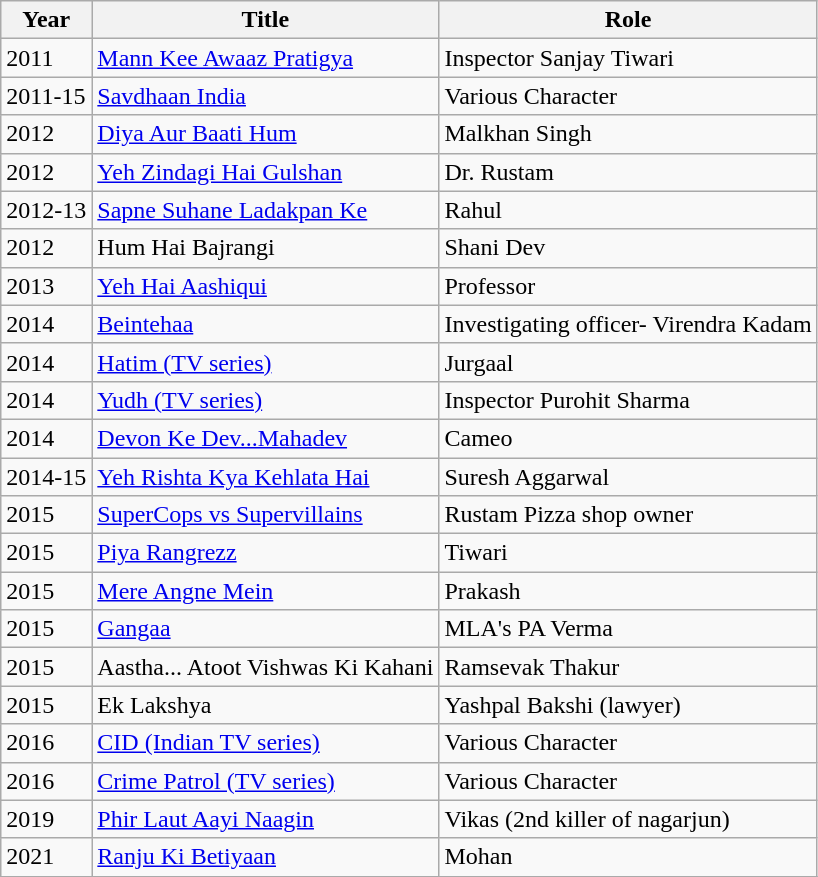<table class="wikitable sortable">
<tr>
<th>Year</th>
<th>Title</th>
<th>Role</th>
</tr>
<tr>
<td>2011</td>
<td><a href='#'>Mann Kee Awaaz Pratigya</a></td>
<td>Inspector Sanjay Tiwari</td>
</tr>
<tr>
<td>2011-15</td>
<td><a href='#'>Savdhaan India</a></td>
<td>Various Character</td>
</tr>
<tr>
<td>2012</td>
<td><a href='#'>Diya Aur Baati Hum</a></td>
<td>Malkhan Singh</td>
</tr>
<tr>
<td>2012</td>
<td><a href='#'>Yeh Zindagi Hai Gulshan</a></td>
<td>Dr. Rustam</td>
</tr>
<tr>
<td>2012-13</td>
<td><a href='#'>Sapne Suhane Ladakpan Ke</a></td>
<td>Rahul</td>
</tr>
<tr>
<td>2012</td>
<td>Hum Hai Bajrangi</td>
<td>Shani Dev</td>
</tr>
<tr>
<td>2013</td>
<td><a href='#'>Yeh Hai Aashiqui</a></td>
<td>Professor</td>
</tr>
<tr>
<td>2014</td>
<td><a href='#'>Beintehaa</a></td>
<td>Investigating officer- Virendra Kadam</td>
</tr>
<tr>
<td>2014</td>
<td><a href='#'>Hatim (TV series)</a></td>
<td>Jurgaal</td>
</tr>
<tr>
<td>2014</td>
<td><a href='#'>Yudh (TV series)</a></td>
<td>Inspector Purohit Sharma</td>
</tr>
<tr>
<td>2014</td>
<td><a href='#'>Devon Ke Dev...Mahadev</a></td>
<td>Cameo</td>
</tr>
<tr>
<td>2014-15</td>
<td><a href='#'>Yeh Rishta Kya Kehlata Hai</a></td>
<td>Suresh Aggarwal</td>
</tr>
<tr>
<td>2015</td>
<td><a href='#'>SuperCops vs Supervillains</a></td>
<td>Rustam Pizza shop owner</td>
</tr>
<tr>
<td>2015</td>
<td><a href='#'>Piya Rangrezz</a></td>
<td>Tiwari</td>
</tr>
<tr>
<td>2015</td>
<td><a href='#'>Mere Angne Mein</a></td>
<td>Prakash</td>
</tr>
<tr>
<td>2015</td>
<td><a href='#'>Gangaa</a></td>
<td>MLA's PA Verma</td>
</tr>
<tr>
<td>2015</td>
<td>Aastha... Atoot Vishwas Ki Kahani</td>
<td>Ramsevak Thakur</td>
</tr>
<tr>
<td>2015</td>
<td>Ek Lakshya</td>
<td>Yashpal Bakshi (lawyer)</td>
</tr>
<tr>
<td>2016</td>
<td><a href='#'>CID (Indian TV series)</a></td>
<td>Various Character</td>
</tr>
<tr>
<td>2016</td>
<td><a href='#'>Crime Patrol (TV series)</a></td>
<td>Various Character</td>
</tr>
<tr>
<td>2019</td>
<td><a href='#'>Phir Laut Aayi Naagin</a></td>
<td>Vikas (2nd killer of nagarjun)</td>
</tr>
<tr>
<td>2021</td>
<td><a href='#'>Ranju Ki Betiyaan</a></td>
<td>Mohan</td>
</tr>
<tr>
</tr>
</table>
